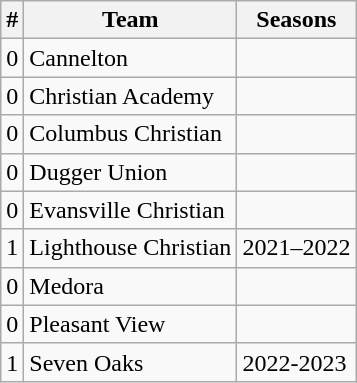<table class="wikitable" style=>
<tr>
<th>#</th>
<th>Team</th>
<th>Seasons</th>
</tr>
<tr>
<td>0</td>
<td>Cannelton</td>
<td></td>
</tr>
<tr>
<td>0</td>
<td>Christian Academy</td>
<td></td>
</tr>
<tr>
<td>0</td>
<td>Columbus Christian</td>
<td></td>
</tr>
<tr>
<td>0</td>
<td>Dugger Union</td>
<td></td>
</tr>
<tr>
<td>0</td>
<td>Evansville Christian</td>
<td></td>
</tr>
<tr>
<td>1</td>
<td>Lighthouse Christian</td>
<td>2021–2022</td>
</tr>
<tr>
<td>0</td>
<td>Medora</td>
<td></td>
</tr>
<tr>
<td>0</td>
<td>Pleasant View</td>
<td></td>
</tr>
<tr>
<td>1</td>
<td>Seven Oaks</td>
<td>2022-2023</td>
</tr>
</table>
